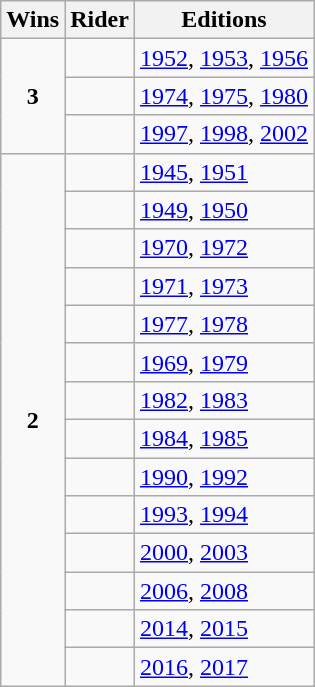<table class="wikitable">
<tr>
<th>Wins</th>
<th>Rider</th>
<th>Editions</th>
</tr>
<tr>
<td align=center rowspan= 3><strong>3</strong></td>
<td></td>
<td><a href='#'>1952</a>, <a href='#'>1953</a>, <a href='#'>1956</a></td>
</tr>
<tr>
<td></td>
<td><a href='#'>1974</a>, <a href='#'>1975</a>, <a href='#'>1980</a></td>
</tr>
<tr>
<td></td>
<td><a href='#'>1997</a>, <a href='#'>1998</a>, <a href='#'>2002</a></td>
</tr>
<tr>
<td align=center rowspan= 14><strong>2</strong></td>
<td></td>
<td><a href='#'>1945</a>, <a href='#'>1951</a></td>
</tr>
<tr>
<td></td>
<td><a href='#'>1949</a>, <a href='#'>1950</a></td>
</tr>
<tr>
<td></td>
<td><a href='#'>1970</a>, <a href='#'>1972</a></td>
</tr>
<tr>
<td></td>
<td><a href='#'>1971</a>, <a href='#'>1973</a></td>
</tr>
<tr>
<td></td>
<td><a href='#'>1977</a>, <a href='#'>1978</a></td>
</tr>
<tr>
<td></td>
<td><a href='#'>1969</a>, <a href='#'>1979</a></td>
</tr>
<tr>
<td></td>
<td><a href='#'>1982</a>, <a href='#'>1983</a></td>
</tr>
<tr>
<td></td>
<td><a href='#'>1984</a>, <a href='#'>1985</a></td>
</tr>
<tr>
<td></td>
<td><a href='#'>1990</a>, <a href='#'>1992</a></td>
</tr>
<tr>
<td></td>
<td><a href='#'>1993</a>, <a href='#'>1994</a></td>
</tr>
<tr>
<td></td>
<td><a href='#'>2000</a>, <a href='#'>2003</a></td>
</tr>
<tr>
<td></td>
<td><a href='#'>2006</a>, <a href='#'>2008</a></td>
</tr>
<tr>
<td></td>
<td><a href='#'>2014</a>, <a href='#'>2015</a></td>
</tr>
<tr>
<td></td>
<td><a href='#'>2016</a>, <a href='#'>2017</a></td>
</tr>
</table>
